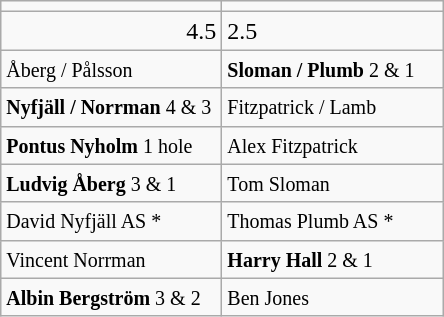<table class="wikitable">
<tr>
<td align="center" width="140"></td>
<td align="center" width="140"></td>
</tr>
<tr>
<td align="right">4.5</td>
<td>2.5</td>
</tr>
<tr>
<td><small>Åberg / Pålsson</small></td>
<td><small><strong>Sloman / Plumb</strong> 2 & 1</small></td>
</tr>
<tr>
<td><small><strong>Nyfjäll / Norrman</strong> 4 & 3</small></td>
<td><small>Fitzpatrick / Lamb</small></td>
</tr>
<tr>
<td><small><strong>Pontus Nyholm</strong> 1 hole</small></td>
<td><small>Alex Fitzpatrick</small></td>
</tr>
<tr>
<td><small><strong>Ludvig Åberg</strong> 3 & 1</small></td>
<td><small>Tom Sloman</small></td>
</tr>
<tr>
<td><small>David Nyfjäll AS *</small></td>
<td><small>Thomas Plumb AS *</small></td>
</tr>
<tr>
<td><small>Vincent Norrman</small></td>
<td><small><strong>Harry Hall</strong> 2 & 1</small></td>
</tr>
<tr>
<td><small><strong>Albin Bergström</strong> 3 & 2</small></td>
<td><small>Ben Jones</small></td>
</tr>
</table>
